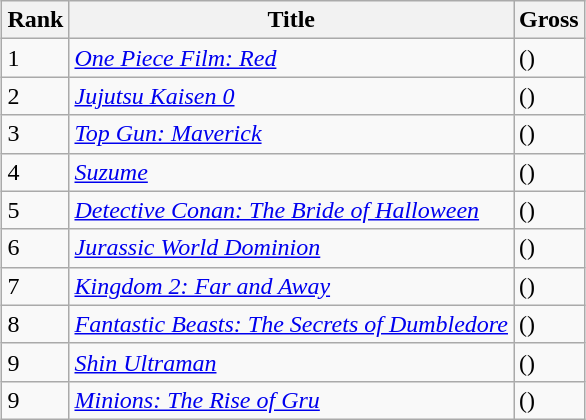<table class="wikitable sortable" style="margin:auto; margin:auto;">
<tr>
<th>Rank</th>
<th>Title</th>
<th>Gross</th>
</tr>
<tr>
<td>1</td>
<td> <em><a href='#'>One Piece Film: Red</a></em></td>
<td> ()</td>
</tr>
<tr>
<td>2</td>
<td> <em><a href='#'>Jujutsu Kaisen 0</a></em></td>
<td> ()</td>
</tr>
<tr>
<td>3</td>
<td><em><a href='#'>Top Gun: Maverick</a></em></td>
<td> ()</td>
</tr>
<tr>
<td>4</td>
<td> <em><a href='#'>Suzume</a></em></td>
<td> ()</td>
</tr>
<tr>
<td>5</td>
<td> <em><a href='#'>Detective Conan: The Bride of Halloween</a></em></td>
<td> ()</td>
</tr>
<tr>
<td>6</td>
<td><em><a href='#'>Jurassic World Dominion</a></em></td>
<td> ()</td>
</tr>
<tr>
<td>7</td>
<td> <em><a href='#'>Kingdom 2: Far and Away</a></em></td>
<td> ()</td>
</tr>
<tr>
<td>8</td>
<td><em><a href='#'>Fantastic Beasts: The Secrets of Dumbledore</a></em></td>
<td> ()</td>
</tr>
<tr>
<td>9</td>
<td> <em><a href='#'>Shin Ultraman</a></em></td>
<td> ()</td>
</tr>
<tr>
<td>9</td>
<td><em><a href='#'>Minions: The Rise of Gru</a></em></td>
<td> ()</td>
</tr>
</table>
